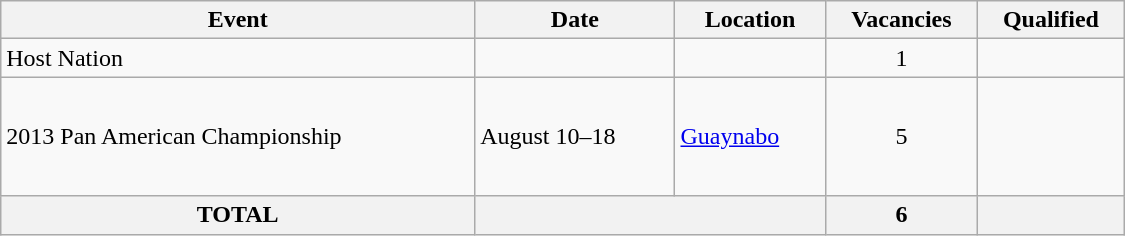<table class="wikitable" width=750>
<tr>
<th>Event</th>
<th>Date</th>
<th>Location</th>
<th>Vacancies</th>
<th>Qualified</th>
</tr>
<tr>
<td>Host Nation</td>
<td></td>
<td></td>
<td align=center>1</td>
<td></td>
</tr>
<tr>
<td>2013 Pan American Championship</td>
<td>August 10–18</td>
<td> <a href='#'>Guaynabo</a></td>
<td align=center>5</td>
<td><br><br><br><br></td>
</tr>
<tr>
<th>TOTAL</th>
<th colspan="2"></th>
<th>6</th>
<th></th>
</tr>
</table>
